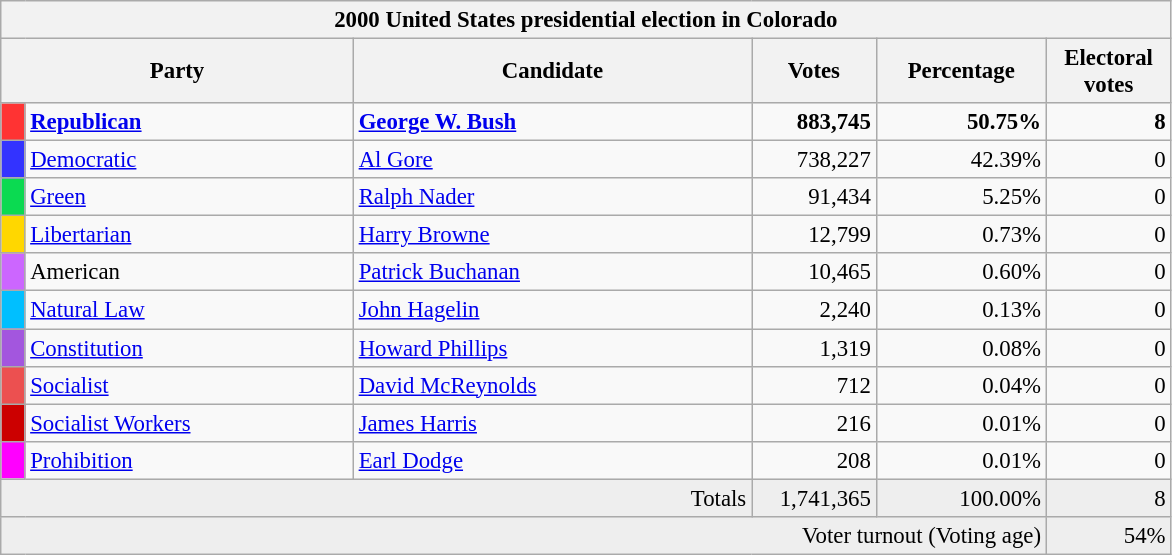<table class="wikitable" style="font-size: 95%;">
<tr>
<th colspan="6">2000 United States presidential election in Colorado</th>
</tr>
<tr>
<th colspan="2" style="width: 15em">Party</th>
<th style="width: 17em">Candidate</th>
<th style="width: 5em">Votes</th>
<th style="width: 7em">Percentage</th>
<th style="width: 5em">Electoral votes</th>
</tr>
<tr>
<th style="background-color:#FF3333; width: 3px"></th>
<td style="width: 130px"><strong><a href='#'>Republican</a></strong></td>
<td><strong><a href='#'>George W. Bush</a></strong></td>
<td align="right"><strong>883,745</strong></td>
<td align="right"><strong>50.75%</strong></td>
<td align="right"><strong>8</strong></td>
</tr>
<tr>
<th style="background-color:#3333FF; width: 3px"></th>
<td style="width: 130px"><a href='#'>Democratic</a></td>
<td><a href='#'>Al Gore</a></td>
<td align="right">738,227</td>
<td align="right">42.39%</td>
<td align="right">0</td>
</tr>
<tr>
<th style="background-color:#0BDA51; width: 3px"></th>
<td style="width: 130px"><a href='#'>Green</a></td>
<td><a href='#'>Ralph Nader</a></td>
<td align="right">91,434</td>
<td align="right">5.25%</td>
<td align="right">0</td>
</tr>
<tr>
<th style="background-color:#FFD700; width: 3px"></th>
<td style="width: 130px"><a href='#'>Libertarian</a></td>
<td><a href='#'>Harry Browne</a></td>
<td align="right">12,799</td>
<td align="right">0.73%</td>
<td align="right">0</td>
</tr>
<tr>
<th style="background-color:#CC66FF; width: 3px"></th>
<td style="width: 130px">American</td>
<td><a href='#'>Patrick Buchanan</a></td>
<td align="right">10,465</td>
<td align="right">0.60%</td>
<td align="right">0</td>
</tr>
<tr>
<th style="background-color:#00BFFF; width: 3px"></th>
<td style="width: 130px"><a href='#'>Natural Law</a></td>
<td><a href='#'>John Hagelin</a></td>
<td align="right">2,240</td>
<td align="right">0.13%</td>
<td align="right">0</td>
</tr>
<tr>
<th style="background-color:#A356DE; width: 3px"></th>
<td style="width: 130px"><a href='#'>Constitution</a></td>
<td><a href='#'>Howard Phillips</a></td>
<td align="right">1,319</td>
<td align="right">0.08%</td>
<td align="right">0</td>
</tr>
<tr>
<th style="background-color:#EC5050; width: 3px"></th>
<td style="width: 130px"><a href='#'>Socialist</a></td>
<td><a href='#'>David McReynolds</a></td>
<td align="right">712</td>
<td align="right">0.04%</td>
<td align="right">0</td>
</tr>
<tr>
<th style="background-color:#CC0000; width: 3px"></th>
<td style="width: 130px"><a href='#'>Socialist Workers</a></td>
<td><a href='#'>James Harris</a></td>
<td align="right">216</td>
<td align="right">0.01%</td>
<td align="right">0</td>
</tr>
<tr>
<th style="background-color:#FF00FF; width: 3px"></th>
<td style="width: 130px"><a href='#'>Prohibition</a></td>
<td><a href='#'>Earl Dodge</a></td>
<td align="right">208</td>
<td align="right">0.01%</td>
<td align="right">0</td>
</tr>
<tr bgcolor="#EEEEEE">
<td colspan="3" align="right">Totals</td>
<td align="right">1,741,365</td>
<td align="right">100.00%</td>
<td align="right">8</td>
</tr>
<tr bgcolor="#EEEEEE">
<td colspan="5" align="right">Voter turnout (Voting age)</td>
<td colspan="1" align="right">54%</td>
</tr>
</table>
